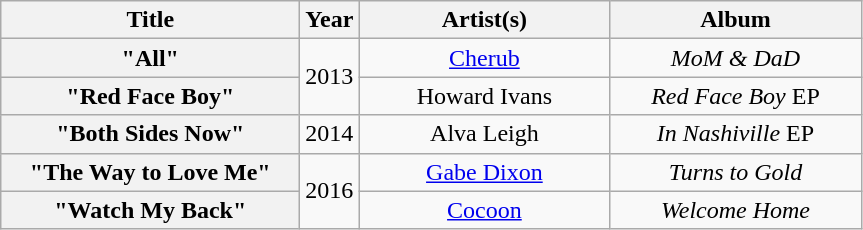<table class="wikitable plainrowheaders" style="text-align:center;">
<tr>
<th scope="col" style="width:12em;">Title</th>
<th scope="col" style="width:1em;">Year</th>
<th scope="col" style="width:10em;">Artist(s)</th>
<th scope="col" style="width:10em;">Album</th>
</tr>
<tr>
<th scope="row">"All"</th>
<td rowspan="2">2013</td>
<td><a href='#'>Cherub</a></td>
<td><em>MoM & DaD</em></td>
</tr>
<tr>
<th scope="row">"Red Face Boy"</th>
<td>Howard Ivans</td>
<td><em>Red Face Boy</em> EP</td>
</tr>
<tr>
<th scope="row">"Both Sides Now"</th>
<td>2014</td>
<td>Alva Leigh</td>
<td><em>In Nashiville</em> EP</td>
</tr>
<tr>
<th scope="row">"The Way to Love Me"</th>
<td rowspan="2">2016</td>
<td><a href='#'>Gabe Dixon</a></td>
<td><em>Turns to Gold</em></td>
</tr>
<tr>
<th scope="row">"Watch My Back"</th>
<td><a href='#'>Cocoon</a></td>
<td><em>Welcome Home</em></td>
</tr>
</table>
